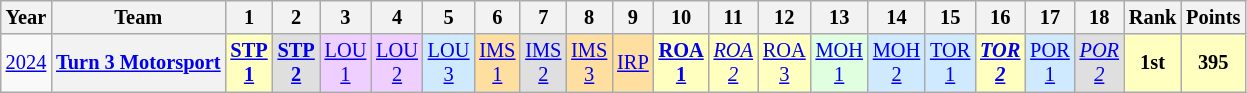<table class="wikitable" style="text-align:center; font-size:85%">
<tr>
<th>Year</th>
<th>Team</th>
<th>1</th>
<th>2</th>
<th>3</th>
<th>4</th>
<th>5</th>
<th>6</th>
<th>7</th>
<th>8</th>
<th>9</th>
<th>10</th>
<th>11</th>
<th>12</th>
<th>13</th>
<th>14</th>
<th>15</th>
<th>16</th>
<th>17</th>
<th>18</th>
<th>Rank</th>
<th>Points</th>
</tr>
<tr>
<td><a href='#'>2024</a></td>
<th nowrap><a href='#'>Turn 3 Motorsport</a></th>
<td style=background:#FFFFBF><strong><a href='#'>STP<br>1</a></strong><br></td>
<td style=background:#DFDFDF><strong><a href='#'>STP<br>2</a></strong><br></td>
<td style=background:#EFCFFF><a href='#'>LOU<br>1</a><br></td>
<td style=background:#EFCFFF><a href='#'>LOU<br>2</a><br></td>
<td style=background:#CFEAFF><a href='#'>LOU<br>3</a><br></td>
<td style=background:#FFDF9F><a href='#'>IMS<br>1</a><br></td>
<td style=background:#DFDFDF><a href='#'>IMS<br>2</a><br></td>
<td style=background:#FFDF9F><a href='#'>IMS<br>3</a><br></td>
<td style=background:#FFDF9F><a href='#'>IRP</a><br></td>
<td style=background:#FFFFBF><strong><a href='#'>ROA<br>1</a></strong><br></td>
<td style=background:#FFFFBF><em><a href='#'>ROA<br>2</a></em><br></td>
<td style=background:#FFFFBF><a href='#'>ROA<br>3</a><br></td>
<td style=background:#DFFFDF><a href='#'>MOH<br>1</a><br></td>
<td style=background:#CFEAFF><a href='#'>MOH<br>2</a><br></td>
<td style=background:#CFEAFF><a href='#'>TOR<br>1</a><br></td>
<td style=background:#FFFFBF><strong><em><a href='#'>TOR<br>2</a></em></strong><br></td>
<td style=background:#CFEAFF><a href='#'>POR<br>1</a><br></td>
<td style=background:#DFDFDF><em><a href='#'>POR<br>2</a></em><br></td>
<th style=background:#FFFFBF>1st</th>
<th style=background:#FFFFBF>395</th>
</tr>
</table>
